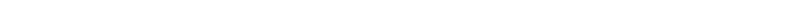<table style="width:66%; text-align:center;">
<tr style="color:white;">
<td style="background:"><strong>7</strong></td>
<td style="background:"><strong>5</strong></td>
<td style="background:"><strong>12</strong></td>
</tr>
</table>
